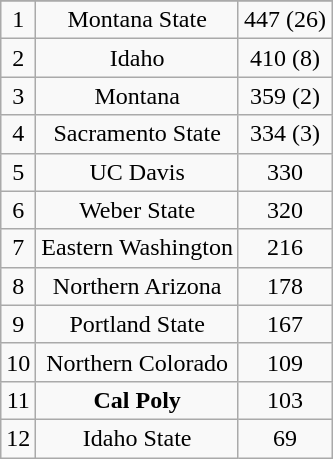<table class="wikitable" style="display: inline-table;">
<tr align="center">
</tr>
<tr align="center">
<td>1</td>
<td>Montana State</td>
<td>447 (26)</td>
</tr>
<tr align="center">
<td>2</td>
<td>Idaho</td>
<td>410 (8)</td>
</tr>
<tr align="center">
<td>3</td>
<td>Montana</td>
<td>359 (2)</td>
</tr>
<tr align="center">
<td>4</td>
<td>Sacramento State</td>
<td>334 (3)</td>
</tr>
<tr align="center">
<td>5</td>
<td>UC Davis</td>
<td>330</td>
</tr>
<tr align="center">
<td>6</td>
<td>Weber State</td>
<td>320</td>
</tr>
<tr align="center">
<td>7</td>
<td>Eastern Washington</td>
<td>216</td>
</tr>
<tr align="center">
<td>8</td>
<td>Northern Arizona</td>
<td>178</td>
</tr>
<tr align="center">
<td>9</td>
<td>Portland State</td>
<td>167</td>
</tr>
<tr align="center">
<td>10</td>
<td>Northern Colorado</td>
<td>109</td>
</tr>
<tr align="center">
<td>11</td>
<td><strong>Cal Poly</strong></td>
<td>103</td>
</tr>
<tr align="center">
<td>12</td>
<td>Idaho State</td>
<td>69</td>
</tr>
</table>
